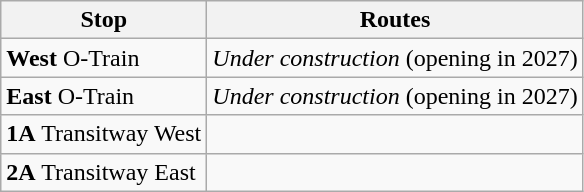<table class="wikitable">
<tr>
<th>Stop</th>
<th>Routes</th>
</tr>
<tr>
<td><strong>West</strong> O-Train</td>
<td>  <em>Under construction</em> (opening in 2027)</td>
</tr>
<tr>
<td><strong>East</strong> O-Train</td>
<td>  <em>Under construction</em> (opening in 2027)</td>
</tr>
<tr>
<td><strong>1A</strong> Transitway West</td>
<td>                     </td>
</tr>
<tr>
<td><strong>2A</strong> Transitway East</td>
<td>           </td>
</tr>
</table>
